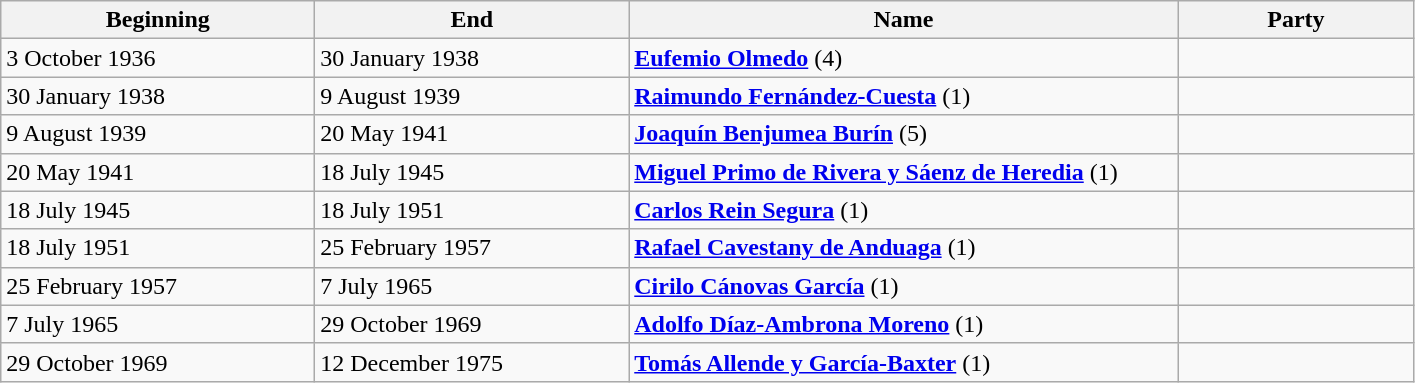<table class="wikitable">
<tr>
<th style="width:20%">Beginning</th>
<th style="width:20%">End</th>
<th style="width:35%">Name</th>
<th style="width:15%">Party</th>
</tr>
<tr>
<td>3 October 1936</td>
<td>30 January 1938</td>
<td><strong><a href='#'>Eufemio Olmedo</a></strong> (4)</td>
<td></td>
</tr>
<tr>
<td>30 January 1938</td>
<td>9 August 1939</td>
<td><strong><a href='#'>Raimundo Fernández-Cuesta</a></strong> (1)</td>
<td></td>
</tr>
<tr>
<td>9 August 1939</td>
<td>20 May 1941</td>
<td><strong><a href='#'>Joaquín Benjumea Burín</a></strong> (5)</td>
<td></td>
</tr>
<tr>
<td>20 May 1941</td>
<td>18 July 1945</td>
<td><strong><a href='#'>Miguel Primo de Rivera y Sáenz de Heredia</a></strong> (1)</td>
<td></td>
</tr>
<tr>
<td>18 July 1945</td>
<td>18 July 1951</td>
<td><strong><a href='#'>Carlos Rein Segura</a></strong> (1)</td>
<td></td>
</tr>
<tr>
<td>18 July 1951</td>
<td>25 February 1957</td>
<td><strong><a href='#'>Rafael Cavestany de Anduaga</a></strong> (1)</td>
<td></td>
</tr>
<tr>
<td>25 February 1957</td>
<td>7 July 1965</td>
<td><strong><a href='#'>Cirilo Cánovas García</a></strong> (1)</td>
<td></td>
</tr>
<tr>
<td>7 July 1965</td>
<td>29 October 1969</td>
<td><strong><a href='#'>Adolfo Díaz-Ambrona Moreno</a></strong> (1)</td>
<td></td>
</tr>
<tr>
<td>29 October 1969</td>
<td>12 December 1975</td>
<td><strong><a href='#'>Tomás Allende y García-Baxter</a></strong> (1)</td>
<td></td>
</tr>
</table>
